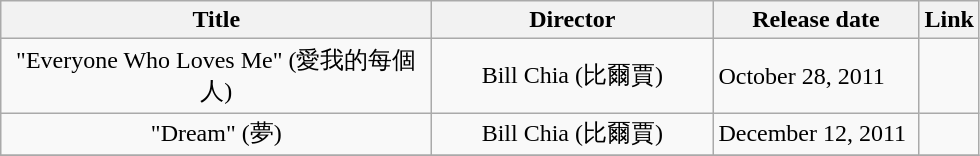<table class="wikitable">
<tr>
<th width="280px">Title</th>
<th width="180px">Director</th>
<th width="130px">Release date</th>
<th>Link</th>
</tr>
<tr>
<td style="text-align:center;">"Everyone Who Loves Me" (愛我的每個人)</td>
<td style="text-align:center;">Bill Chia (比爾賈)</td>
<td>October 28, 2011</td>
<td></td>
</tr>
<tr>
<td style="text-align:center;">"Dream" (夢)</td>
<td style="text-align:center;">Bill Chia (比爾賈)</td>
<td>December 12, 2011</td>
<td></td>
</tr>
<tr>
</tr>
</table>
